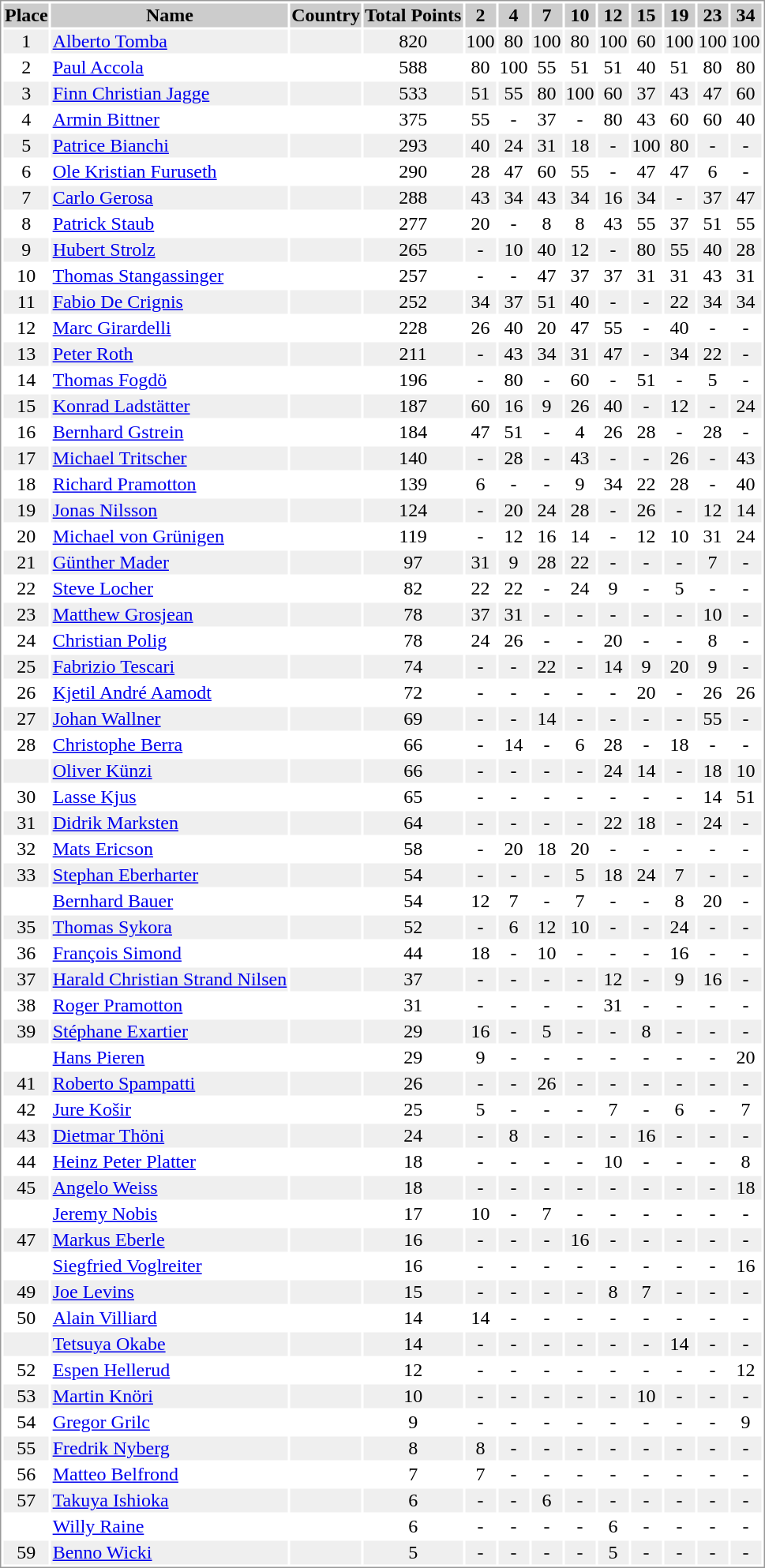<table border="0" style="border: 1px solid #999; background-color:#FFFFFF; text-align:center">
<tr align="center" bgcolor="#CCCCCC">
<th>Place</th>
<th>Name</th>
<th>Country</th>
<th>Total Points</th>
<th>2</th>
<th>4</th>
<th>7</th>
<th>10</th>
<th>12</th>
<th>15</th>
<th>19</th>
<th>23</th>
<th>34</th>
</tr>
<tr bgcolor="#EFEFEF">
<td>1</td>
<td align="left"><a href='#'>Alberto Tomba</a></td>
<td align="left"></td>
<td>820</td>
<td>100</td>
<td>80</td>
<td>100</td>
<td>80</td>
<td>100</td>
<td>60</td>
<td>100</td>
<td>100</td>
<td>100</td>
</tr>
<tr>
<td>2</td>
<td align="left"><a href='#'>Paul Accola</a></td>
<td align="left"></td>
<td>588</td>
<td>80</td>
<td>100</td>
<td>55</td>
<td>51</td>
<td>51</td>
<td>40</td>
<td>51</td>
<td>80</td>
<td>80</td>
</tr>
<tr bgcolor="#EFEFEF">
<td>3</td>
<td align="left"><a href='#'>Finn Christian Jagge</a></td>
<td align="left"></td>
<td>533</td>
<td>51</td>
<td>55</td>
<td>80</td>
<td>100</td>
<td>60</td>
<td>37</td>
<td>43</td>
<td>47</td>
<td>60</td>
</tr>
<tr>
<td>4</td>
<td align="left"><a href='#'>Armin Bittner</a></td>
<td align="left"></td>
<td>375</td>
<td>55</td>
<td>-</td>
<td>37</td>
<td>-</td>
<td>80</td>
<td>43</td>
<td>60</td>
<td>60</td>
<td>40</td>
</tr>
<tr bgcolor="#EFEFEF">
<td>5</td>
<td align="left"><a href='#'>Patrice Bianchi</a></td>
<td align="left"></td>
<td>293</td>
<td>40</td>
<td>24</td>
<td>31</td>
<td>18</td>
<td>-</td>
<td>100</td>
<td>80</td>
<td>-</td>
<td>-</td>
</tr>
<tr>
<td>6</td>
<td align="left"><a href='#'>Ole Kristian Furuseth</a></td>
<td align="left"></td>
<td>290</td>
<td>28</td>
<td>47</td>
<td>60</td>
<td>55</td>
<td>-</td>
<td>47</td>
<td>47</td>
<td>6</td>
<td>-</td>
</tr>
<tr bgcolor="#EFEFEF">
<td>7</td>
<td align="left"><a href='#'>Carlo Gerosa</a></td>
<td align="left"></td>
<td>288</td>
<td>43</td>
<td>34</td>
<td>43</td>
<td>34</td>
<td>16</td>
<td>34</td>
<td>-</td>
<td>37</td>
<td>47</td>
</tr>
<tr>
<td>8</td>
<td align="left"><a href='#'>Patrick Staub</a></td>
<td align="left"></td>
<td>277</td>
<td>20</td>
<td>-</td>
<td>8</td>
<td>8</td>
<td>43</td>
<td>55</td>
<td>37</td>
<td>51</td>
<td>55</td>
</tr>
<tr bgcolor="#EFEFEF">
<td>9</td>
<td align="left"><a href='#'>Hubert Strolz</a></td>
<td align="left"></td>
<td>265</td>
<td>-</td>
<td>10</td>
<td>40</td>
<td>12</td>
<td>-</td>
<td>80</td>
<td>55</td>
<td>40</td>
<td>28</td>
</tr>
<tr>
<td>10</td>
<td align="left"><a href='#'>Thomas Stangassinger</a></td>
<td align="left"></td>
<td>257</td>
<td>-</td>
<td>-</td>
<td>47</td>
<td>37</td>
<td>37</td>
<td>31</td>
<td>31</td>
<td>43</td>
<td>31</td>
</tr>
<tr bgcolor="#EFEFEF">
<td>11</td>
<td align="left"><a href='#'>Fabio De Crignis</a></td>
<td align="left"></td>
<td>252</td>
<td>34</td>
<td>37</td>
<td>51</td>
<td>40</td>
<td>-</td>
<td>-</td>
<td>22</td>
<td>34</td>
<td>34</td>
</tr>
<tr>
<td>12</td>
<td align="left"><a href='#'>Marc Girardelli</a></td>
<td align="left"></td>
<td>228</td>
<td>26</td>
<td>40</td>
<td>20</td>
<td>47</td>
<td>55</td>
<td>-</td>
<td>40</td>
<td>-</td>
<td>-</td>
</tr>
<tr bgcolor="#EFEFEF">
<td>13</td>
<td align="left"><a href='#'>Peter Roth</a></td>
<td align="left"></td>
<td>211</td>
<td>-</td>
<td>43</td>
<td>34</td>
<td>31</td>
<td>47</td>
<td>-</td>
<td>34</td>
<td>22</td>
<td>-</td>
</tr>
<tr>
<td>14</td>
<td align="left"><a href='#'>Thomas Fogdö</a></td>
<td align="left"></td>
<td>196</td>
<td>-</td>
<td>80</td>
<td>-</td>
<td>60</td>
<td>-</td>
<td>51</td>
<td>-</td>
<td>5</td>
<td>-</td>
</tr>
<tr bgcolor="#EFEFEF">
<td>15</td>
<td align="left"><a href='#'>Konrad Ladstätter</a></td>
<td align="left"></td>
<td>187</td>
<td>60</td>
<td>16</td>
<td>9</td>
<td>26</td>
<td>40</td>
<td>-</td>
<td>12</td>
<td>-</td>
<td>24</td>
</tr>
<tr>
<td>16</td>
<td align="left"><a href='#'>Bernhard Gstrein</a></td>
<td align="left"></td>
<td>184</td>
<td>47</td>
<td>51</td>
<td>-</td>
<td>4</td>
<td>26</td>
<td>28</td>
<td>-</td>
<td>28</td>
<td>-</td>
</tr>
<tr bgcolor="#EFEFEF">
<td>17</td>
<td align="left"><a href='#'>Michael Tritscher</a></td>
<td align="left"></td>
<td>140</td>
<td>-</td>
<td>28</td>
<td>-</td>
<td>43</td>
<td>-</td>
<td>-</td>
<td>26</td>
<td>-</td>
<td>43</td>
</tr>
<tr>
<td>18</td>
<td align="left"><a href='#'>Richard Pramotton</a></td>
<td align="left"></td>
<td>139</td>
<td>6</td>
<td>-</td>
<td>-</td>
<td>9</td>
<td>34</td>
<td>22</td>
<td>28</td>
<td>-</td>
<td>40</td>
</tr>
<tr bgcolor="#EFEFEF">
<td>19</td>
<td align="left"><a href='#'>Jonas Nilsson</a></td>
<td align="left"></td>
<td>124</td>
<td>-</td>
<td>20</td>
<td>24</td>
<td>28</td>
<td>-</td>
<td>26</td>
<td>-</td>
<td>12</td>
<td>14</td>
</tr>
<tr>
<td>20</td>
<td align="left"><a href='#'>Michael von Grünigen</a></td>
<td align="left"></td>
<td>119</td>
<td>-</td>
<td>12</td>
<td>16</td>
<td>14</td>
<td>-</td>
<td>12</td>
<td>10</td>
<td>31</td>
<td>24</td>
</tr>
<tr bgcolor="#EFEFEF">
<td>21</td>
<td align="left"><a href='#'>Günther Mader</a></td>
<td align="left"></td>
<td>97</td>
<td>31</td>
<td>9</td>
<td>28</td>
<td>22</td>
<td>-</td>
<td>-</td>
<td>-</td>
<td>7</td>
<td>-</td>
</tr>
<tr>
<td>22</td>
<td align="left"><a href='#'>Steve Locher</a></td>
<td align="left"></td>
<td>82</td>
<td>22</td>
<td>22</td>
<td>-</td>
<td>24</td>
<td>9</td>
<td>-</td>
<td>5</td>
<td>-</td>
<td>-</td>
</tr>
<tr bgcolor="#EFEFEF">
<td>23</td>
<td align="left"><a href='#'>Matthew Grosjean</a></td>
<td align="left"></td>
<td>78</td>
<td>37</td>
<td>31</td>
<td>-</td>
<td>-</td>
<td>-</td>
<td>-</td>
<td>-</td>
<td>10</td>
<td>-</td>
</tr>
<tr>
<td>24</td>
<td align="left"><a href='#'>Christian Polig</a></td>
<td align="left"></td>
<td>78</td>
<td>24</td>
<td>26</td>
<td>-</td>
<td>-</td>
<td>20</td>
<td>-</td>
<td>-</td>
<td>8</td>
<td>-</td>
</tr>
<tr bgcolor="#EFEFEF">
<td>25</td>
<td align="left"><a href='#'>Fabrizio Tescari</a></td>
<td align="left"></td>
<td>74</td>
<td>-</td>
<td>-</td>
<td>22</td>
<td>-</td>
<td>14</td>
<td>9</td>
<td>20</td>
<td>9</td>
<td>-</td>
</tr>
<tr>
<td>26</td>
<td align="left"><a href='#'>Kjetil André Aamodt</a></td>
<td align="left"></td>
<td>72</td>
<td>-</td>
<td>-</td>
<td>-</td>
<td>-</td>
<td>-</td>
<td>20</td>
<td>-</td>
<td>26</td>
<td>26</td>
</tr>
<tr bgcolor="#EFEFEF">
<td>27</td>
<td align="left"><a href='#'>Johan Wallner</a></td>
<td align="left"></td>
<td>69</td>
<td>-</td>
<td>-</td>
<td>14</td>
<td>-</td>
<td>-</td>
<td>-</td>
<td>-</td>
<td>55</td>
<td>-</td>
</tr>
<tr>
<td>28</td>
<td align="left"><a href='#'>Christophe Berra</a></td>
<td align="left"></td>
<td>66</td>
<td>-</td>
<td>14</td>
<td>-</td>
<td>6</td>
<td>28</td>
<td>-</td>
<td>18</td>
<td>-</td>
<td>-</td>
</tr>
<tr bgcolor="#EFEFEF">
<td></td>
<td align="left"><a href='#'>Oliver Künzi</a></td>
<td align="left"></td>
<td>66</td>
<td>-</td>
<td>-</td>
<td>-</td>
<td>-</td>
<td>24</td>
<td>14</td>
<td>-</td>
<td>18</td>
<td>10</td>
</tr>
<tr>
<td>30</td>
<td align="left"><a href='#'>Lasse Kjus</a></td>
<td align="left"></td>
<td>65</td>
<td>-</td>
<td>-</td>
<td>-</td>
<td>-</td>
<td>-</td>
<td>-</td>
<td>-</td>
<td>14</td>
<td>51</td>
</tr>
<tr bgcolor="#EFEFEF">
<td>31</td>
<td align="left"><a href='#'>Didrik Marksten</a></td>
<td align="left"></td>
<td>64</td>
<td>-</td>
<td>-</td>
<td>-</td>
<td>-</td>
<td>22</td>
<td>18</td>
<td>-</td>
<td>24</td>
<td>-</td>
</tr>
<tr>
<td>32</td>
<td align="left"><a href='#'>Mats Ericson</a></td>
<td align="left"></td>
<td>58</td>
<td>-</td>
<td>20</td>
<td>18</td>
<td>20</td>
<td>-</td>
<td>-</td>
<td>-</td>
<td>-</td>
<td>-</td>
</tr>
<tr bgcolor="#EFEFEF">
<td>33</td>
<td align="left"><a href='#'>Stephan Eberharter</a></td>
<td align="left"></td>
<td>54</td>
<td>-</td>
<td>-</td>
<td>-</td>
<td>5</td>
<td>18</td>
<td>24</td>
<td>7</td>
<td>-</td>
<td>-</td>
</tr>
<tr>
<td></td>
<td align="left"><a href='#'>Bernhard Bauer</a></td>
<td align="left"></td>
<td>54</td>
<td>12</td>
<td>7</td>
<td>-</td>
<td>7</td>
<td>-</td>
<td>-</td>
<td>8</td>
<td>20</td>
<td>-</td>
</tr>
<tr bgcolor="#EFEFEF">
<td>35</td>
<td align="left"><a href='#'>Thomas Sykora</a></td>
<td align="left"></td>
<td>52</td>
<td>-</td>
<td>6</td>
<td>12</td>
<td>10</td>
<td>-</td>
<td>-</td>
<td>24</td>
<td>-</td>
<td>-</td>
</tr>
<tr>
<td>36</td>
<td align="left"><a href='#'>François Simond</a></td>
<td align="left"></td>
<td>44</td>
<td>18</td>
<td>-</td>
<td>10</td>
<td>-</td>
<td>-</td>
<td>-</td>
<td>16</td>
<td>-</td>
<td>-</td>
</tr>
<tr bgcolor="#EFEFEF">
<td>37</td>
<td align="left"><a href='#'>Harald Christian Strand Nilsen</a></td>
<td align="left"></td>
<td>37</td>
<td>-</td>
<td>-</td>
<td>-</td>
<td>-</td>
<td>12</td>
<td>-</td>
<td>9</td>
<td>16</td>
<td>-</td>
</tr>
<tr>
<td>38</td>
<td align="left"><a href='#'>Roger Pramotton</a></td>
<td align="left"></td>
<td>31</td>
<td>-</td>
<td>-</td>
<td>-</td>
<td>-</td>
<td>31</td>
<td>-</td>
<td>-</td>
<td>-</td>
<td>-</td>
</tr>
<tr bgcolor="#EFEFEF">
<td>39</td>
<td align="left"><a href='#'>Stéphane Exartier</a></td>
<td align="left"></td>
<td>29</td>
<td>16</td>
<td>-</td>
<td>5</td>
<td>-</td>
<td>-</td>
<td>8</td>
<td>-</td>
<td>-</td>
<td>-</td>
</tr>
<tr>
<td></td>
<td align="left"><a href='#'>Hans Pieren</a></td>
<td align="left"></td>
<td>29</td>
<td>9</td>
<td>-</td>
<td>-</td>
<td>-</td>
<td>-</td>
<td>-</td>
<td>-</td>
<td>-</td>
<td>20</td>
</tr>
<tr bgcolor="#EFEFEF">
<td>41</td>
<td align="left"><a href='#'>Roberto Spampatti</a></td>
<td align="left"></td>
<td>26</td>
<td>-</td>
<td>-</td>
<td>26</td>
<td>-</td>
<td>-</td>
<td>-</td>
<td>-</td>
<td>-</td>
<td>-</td>
</tr>
<tr>
<td>42</td>
<td align="left"><a href='#'>Jure Košir</a></td>
<td align="left"></td>
<td>25</td>
<td>5</td>
<td>-</td>
<td>-</td>
<td>-</td>
<td>7</td>
<td>-</td>
<td>6</td>
<td>-</td>
<td>7</td>
</tr>
<tr bgcolor="#EFEFEF">
<td>43</td>
<td align="left"><a href='#'>Dietmar Thöni</a></td>
<td align="left"></td>
<td>24</td>
<td>-</td>
<td>8</td>
<td>-</td>
<td>-</td>
<td>-</td>
<td>16</td>
<td>-</td>
<td>-</td>
<td>-</td>
</tr>
<tr>
<td>44</td>
<td align="left"><a href='#'>Heinz Peter Platter</a></td>
<td align="left"></td>
<td>18</td>
<td>-</td>
<td>-</td>
<td>-</td>
<td>-</td>
<td>10</td>
<td>-</td>
<td>-</td>
<td>-</td>
<td>8</td>
</tr>
<tr bgcolor="#EFEFEF">
<td>45</td>
<td align="left"><a href='#'>Angelo Weiss</a></td>
<td align="left"></td>
<td>18</td>
<td>-</td>
<td>-</td>
<td>-</td>
<td>-</td>
<td>-</td>
<td>-</td>
<td>-</td>
<td>-</td>
<td>18</td>
</tr>
<tr>
<td></td>
<td align="left"><a href='#'>Jeremy Nobis</a></td>
<td align="left"></td>
<td>17</td>
<td>10</td>
<td>-</td>
<td>7</td>
<td>-</td>
<td>-</td>
<td>-</td>
<td>-</td>
<td>-</td>
<td>-</td>
</tr>
<tr bgcolor="#EFEFEF">
<td>47</td>
<td align="left"><a href='#'>Markus Eberle</a></td>
<td align="left"></td>
<td>16</td>
<td>-</td>
<td>-</td>
<td>-</td>
<td>16</td>
<td>-</td>
<td>-</td>
<td>-</td>
<td>-</td>
<td>-</td>
</tr>
<tr>
<td></td>
<td align="left"><a href='#'>Siegfried Voglreiter</a></td>
<td align="left"></td>
<td>16</td>
<td>-</td>
<td>-</td>
<td>-</td>
<td>-</td>
<td>-</td>
<td>-</td>
<td>-</td>
<td>-</td>
<td>16</td>
</tr>
<tr bgcolor="#EFEFEF">
<td>49</td>
<td align="left"><a href='#'>Joe Levins</a></td>
<td align="left"></td>
<td>15</td>
<td>-</td>
<td>-</td>
<td>-</td>
<td>-</td>
<td>8</td>
<td>7</td>
<td>-</td>
<td>-</td>
<td>-</td>
</tr>
<tr>
<td>50</td>
<td align="left"><a href='#'>Alain Villiard</a></td>
<td align="left"></td>
<td>14</td>
<td>14</td>
<td>-</td>
<td>-</td>
<td>-</td>
<td>-</td>
<td>-</td>
<td>-</td>
<td>-</td>
<td>-</td>
</tr>
<tr bgcolor="#EFEFEF">
<td></td>
<td align="left"><a href='#'>Tetsuya Okabe</a></td>
<td align="left"></td>
<td>14</td>
<td>-</td>
<td>-</td>
<td>-</td>
<td>-</td>
<td>-</td>
<td>-</td>
<td>14</td>
<td>-</td>
<td>-</td>
</tr>
<tr>
<td>52</td>
<td align="left"><a href='#'>Espen Hellerud</a></td>
<td align="left"></td>
<td>12</td>
<td>-</td>
<td>-</td>
<td>-</td>
<td>-</td>
<td>-</td>
<td>-</td>
<td>-</td>
<td>-</td>
<td>12</td>
</tr>
<tr bgcolor="#EFEFEF">
<td>53</td>
<td align="left"><a href='#'>Martin Knöri</a></td>
<td align="left"></td>
<td>10</td>
<td>-</td>
<td>-</td>
<td>-</td>
<td>-</td>
<td>-</td>
<td>10</td>
<td>-</td>
<td>-</td>
<td>-</td>
</tr>
<tr>
<td>54</td>
<td align="left"><a href='#'>Gregor Grilc</a></td>
<td align="left"></td>
<td>9</td>
<td>-</td>
<td>-</td>
<td>-</td>
<td>-</td>
<td>-</td>
<td>-</td>
<td>-</td>
<td>-</td>
<td>9</td>
</tr>
<tr bgcolor="#EFEFEF">
<td>55</td>
<td align="left"><a href='#'>Fredrik Nyberg</a></td>
<td align="left"></td>
<td>8</td>
<td>8</td>
<td>-</td>
<td>-</td>
<td>-</td>
<td>-</td>
<td>-</td>
<td>-</td>
<td>-</td>
<td>-</td>
</tr>
<tr>
<td>56</td>
<td align="left"><a href='#'>Matteo Belfrond</a></td>
<td align="left"></td>
<td>7</td>
<td>7</td>
<td>-</td>
<td>-</td>
<td>-</td>
<td>-</td>
<td>-</td>
<td>-</td>
<td>-</td>
<td>-</td>
</tr>
<tr bgcolor="#EFEFEF">
<td>57</td>
<td align="left"><a href='#'>Takuya Ishioka</a></td>
<td align="left"></td>
<td>6</td>
<td>-</td>
<td>-</td>
<td>6</td>
<td>-</td>
<td>-</td>
<td>-</td>
<td>-</td>
<td>-</td>
<td>-</td>
</tr>
<tr>
<td></td>
<td align="left"><a href='#'>Willy Raine</a></td>
<td align="left"></td>
<td>6</td>
<td>-</td>
<td>-</td>
<td>-</td>
<td>-</td>
<td>6</td>
<td>-</td>
<td>-</td>
<td>-</td>
<td>-</td>
</tr>
<tr bgcolor="#EFEFEF">
<td>59</td>
<td align="left"><a href='#'>Benno Wicki</a></td>
<td align="left"></td>
<td>5</td>
<td>-</td>
<td>-</td>
<td>-</td>
<td>-</td>
<td>5</td>
<td>-</td>
<td>-</td>
<td>-</td>
<td>-</td>
</tr>
</table>
